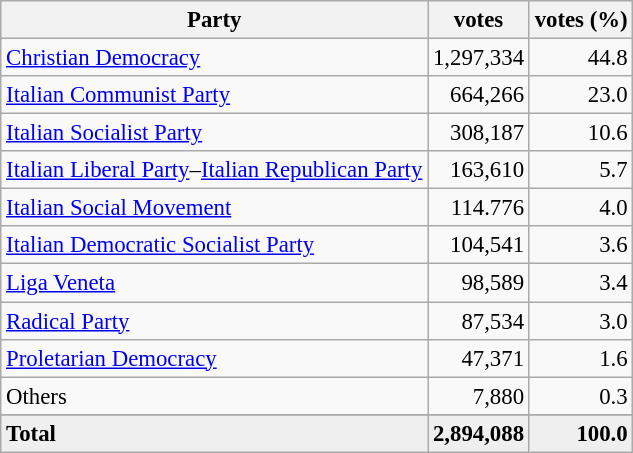<table class="wikitable" style="font-size:95%">
<tr bgcolor="EFEFEF">
<th>Party</th>
<th>votes</th>
<th>votes (%)</th>
</tr>
<tr>
<td><a href='#'>Christian Democracy</a></td>
<td align=right>1,297,334</td>
<td align=right>44.8</td>
</tr>
<tr>
<td><a href='#'>Italian Communist Party</a></td>
<td align=right>664,266</td>
<td align=right>23.0</td>
</tr>
<tr>
<td><a href='#'>Italian Socialist Party</a></td>
<td align=right>308,187</td>
<td align=right>10.6</td>
</tr>
<tr>
<td><a href='#'>Italian Liberal Party</a>–<a href='#'>Italian Republican Party</a></td>
<td align=right>163,610</td>
<td align=right>5.7</td>
</tr>
<tr>
<td><a href='#'>Italian Social Movement</a></td>
<td align=right>114.776</td>
<td align=right>4.0</td>
</tr>
<tr>
<td><a href='#'>Italian Democratic Socialist Party</a></td>
<td align=right>104,541</td>
<td align=right>3.6</td>
</tr>
<tr>
<td><a href='#'>Liga Veneta</a></td>
<td align=right>98,589</td>
<td align=right>3.4</td>
</tr>
<tr>
<td><a href='#'>Radical Party</a></td>
<td align=right>87,534</td>
<td align=right>3.0</td>
</tr>
<tr>
<td><a href='#'>Proletarian Democracy</a></td>
<td align=right>47,371</td>
<td align=right>1.6</td>
</tr>
<tr>
<td>Others</td>
<td align=right>7,880</td>
<td align=right>0.3</td>
</tr>
<tr>
</tr>
<tr bgcolor="EFEFEF">
<td><strong>Total</strong></td>
<td align=right><strong>2,894,088</strong></td>
<td align=right><strong>100.0</strong></td>
</tr>
</table>
